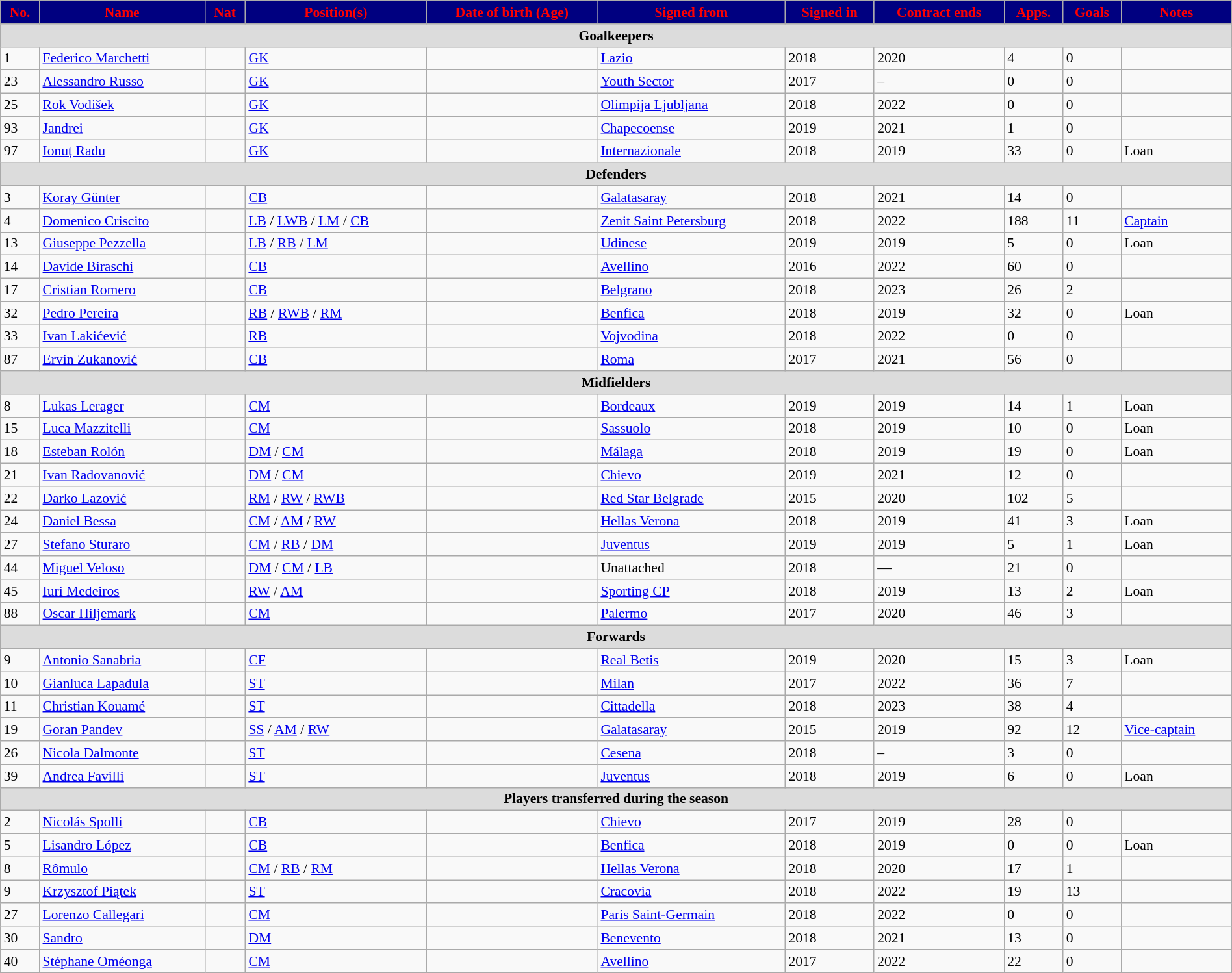<table class="wikitable" style="text-align:left; font-size:90%; width:100%;">
<tr>
<th style="background:#000080; color:red; text-align:center;">No.</th>
<th style="background:#000080; color:red; text-align:center;">Name</th>
<th style="background:#000080; color:red; text-align:center;">Nat</th>
<th style="background:#000080; color:red; text-align:center;">Position(s)</th>
<th style="background:#000080; color:red; text-align:center;">Date of birth (Age)</th>
<th style="background:#000080; color:red; text-align:center;">Signed from</th>
<th style="background:#000080; color:red; text-align:center;">Signed in</th>
<th style="background:#000080; color:red; text-align:center;">Contract ends</th>
<th style="background:#000080; color:red; text-align:center;">Apps.</th>
<th style="background:#000080; color:red; text-align:center;">Goals</th>
<th style="background:#000080; color:red; text-align:center;">Notes</th>
</tr>
<tr>
<th colspan=11 style="background:#DCDCDC; text-align:center">Goalkeepers</th>
</tr>
<tr>
<td>1</td>
<td><a href='#'>Federico Marchetti</a></td>
<td></td>
<td><a href='#'>GK</a></td>
<td></td>
<td> <a href='#'>Lazio</a></td>
<td>2018</td>
<td>2020</td>
<td>4</td>
<td>0</td>
<td></td>
</tr>
<tr>
<td>23</td>
<td><a href='#'>Alessandro Russo</a></td>
<td></td>
<td><a href='#'>GK</a></td>
<td></td>
<td> <a href='#'>Youth Sector</a></td>
<td>2017</td>
<td>–</td>
<td>0</td>
<td>0</td>
<td></td>
</tr>
<tr>
<td>25</td>
<td><a href='#'>Rok Vodišek</a></td>
<td></td>
<td><a href='#'>GK</a></td>
<td></td>
<td> <a href='#'>Olimpija Ljubljana</a></td>
<td>2018</td>
<td>2022</td>
<td>0</td>
<td>0</td>
<td></td>
</tr>
<tr>
<td>93</td>
<td><a href='#'>Jandrei</a></td>
<td></td>
<td><a href='#'>GK</a></td>
<td></td>
<td> <a href='#'>Chapecoense</a></td>
<td>2019</td>
<td>2021</td>
<td>1</td>
<td>0</td>
<td></td>
</tr>
<tr>
<td>97</td>
<td><a href='#'>Ionuț Radu</a></td>
<td></td>
<td><a href='#'>GK</a></td>
<td></td>
<td> <a href='#'>Internazionale</a></td>
<td>2018</td>
<td>2019</td>
<td>33</td>
<td>0</td>
<td>Loan</td>
</tr>
<tr>
<th colspan=11 style="background:#DCDCDC; text-align:center">Defenders</th>
</tr>
<tr>
<td>3</td>
<td><a href='#'>Koray Günter</a></td>
<td></td>
<td><a href='#'>CB</a></td>
<td></td>
<td> <a href='#'>Galatasaray</a></td>
<td>2018</td>
<td>2021</td>
<td>14</td>
<td>0</td>
<td></td>
</tr>
<tr>
<td>4</td>
<td><a href='#'>Domenico Criscito</a></td>
<td></td>
<td><a href='#'>LB</a> / <a href='#'>LWB</a> / <a href='#'>LM</a> / <a href='#'>CB</a></td>
<td></td>
<td> <a href='#'>Zenit Saint Petersburg</a></td>
<td>2018</td>
<td>2022</td>
<td>188</td>
<td>11</td>
<td><a href='#'>Captain</a></td>
</tr>
<tr>
<td>13</td>
<td><a href='#'>Giuseppe Pezzella</a></td>
<td></td>
<td><a href='#'>LB</a> / <a href='#'>RB</a> / <a href='#'>LM</a></td>
<td></td>
<td> <a href='#'>Udinese</a></td>
<td>2019</td>
<td>2019</td>
<td>5</td>
<td>0</td>
<td>Loan</td>
</tr>
<tr>
<td>14</td>
<td><a href='#'>Davide Biraschi</a></td>
<td></td>
<td><a href='#'>CB</a></td>
<td></td>
<td> <a href='#'>Avellino</a></td>
<td>2016</td>
<td>2022</td>
<td>60</td>
<td>0</td>
<td></td>
</tr>
<tr>
<td>17</td>
<td><a href='#'>Cristian Romero</a></td>
<td></td>
<td><a href='#'>CB</a></td>
<td></td>
<td> <a href='#'>Belgrano</a></td>
<td>2018</td>
<td>2023</td>
<td>26</td>
<td>2</td>
<td></td>
</tr>
<tr>
<td>32</td>
<td><a href='#'>Pedro Pereira</a></td>
<td></td>
<td><a href='#'>RB</a> / <a href='#'>RWB</a> / <a href='#'>RM</a></td>
<td></td>
<td> <a href='#'>Benfica</a></td>
<td>2018</td>
<td>2019</td>
<td>32</td>
<td>0</td>
<td>Loan</td>
</tr>
<tr>
<td>33</td>
<td><a href='#'>Ivan Lakićević</a></td>
<td></td>
<td><a href='#'>RB</a></td>
<td></td>
<td> <a href='#'>Vojvodina</a></td>
<td>2018</td>
<td>2022</td>
<td>0</td>
<td>0</td>
<td></td>
</tr>
<tr>
<td>87</td>
<td><a href='#'>Ervin Zukanović</a></td>
<td></td>
<td><a href='#'>CB</a></td>
<td></td>
<td> <a href='#'>Roma</a></td>
<td>2017</td>
<td>2021</td>
<td>56</td>
<td>0</td>
<td></td>
</tr>
<tr>
<th colspan=11 style="background:#DCDCDC; text-align:center">Midfielders</th>
</tr>
<tr>
<td>8</td>
<td><a href='#'>Lukas Lerager</a></td>
<td></td>
<td><a href='#'>CM</a></td>
<td></td>
<td> <a href='#'>Bordeaux</a></td>
<td>2019</td>
<td>2019</td>
<td>14</td>
<td>1</td>
<td>Loan</td>
</tr>
<tr>
<td>15</td>
<td><a href='#'>Luca Mazzitelli</a></td>
<td></td>
<td><a href='#'>CM</a></td>
<td></td>
<td> <a href='#'>Sassuolo</a></td>
<td>2018</td>
<td>2019</td>
<td>10</td>
<td>0</td>
<td>Loan</td>
</tr>
<tr>
<td>18</td>
<td><a href='#'>Esteban Rolón</a></td>
<td></td>
<td><a href='#'>DM</a> / <a href='#'>CM</a></td>
<td></td>
<td> <a href='#'>Málaga</a></td>
<td>2018</td>
<td>2019</td>
<td>19</td>
<td>0</td>
<td>Loan</td>
</tr>
<tr>
<td>21</td>
<td><a href='#'>Ivan Radovanović</a></td>
<td></td>
<td><a href='#'>DM</a> / <a href='#'>CM</a></td>
<td></td>
<td> <a href='#'>Chievo</a></td>
<td>2019</td>
<td>2021</td>
<td>12</td>
<td>0</td>
<td></td>
</tr>
<tr>
<td>22</td>
<td><a href='#'>Darko Lazović</a></td>
<td></td>
<td><a href='#'>RM</a> / <a href='#'>RW</a> / <a href='#'>RWB</a></td>
<td></td>
<td> <a href='#'>Red Star Belgrade</a></td>
<td>2015</td>
<td>2020</td>
<td>102</td>
<td>5</td>
<td></td>
</tr>
<tr>
<td>24</td>
<td><a href='#'>Daniel Bessa</a></td>
<td></td>
<td><a href='#'>CM</a> / <a href='#'>AM</a> / <a href='#'>RW</a></td>
<td></td>
<td> <a href='#'>Hellas Verona</a></td>
<td>2018</td>
<td>2019</td>
<td>41</td>
<td>3</td>
<td>Loan</td>
</tr>
<tr>
<td>27</td>
<td><a href='#'>Stefano Sturaro</a></td>
<td></td>
<td><a href='#'>CM</a> / <a href='#'>RB</a> / <a href='#'>DM</a></td>
<td></td>
<td> <a href='#'>Juventus</a></td>
<td>2019</td>
<td>2019</td>
<td>5</td>
<td>1</td>
<td>Loan</td>
</tr>
<tr>
<td>44</td>
<td><a href='#'>Miguel Veloso</a></td>
<td></td>
<td><a href='#'>DM</a> / <a href='#'>CM</a> / <a href='#'>LB</a></td>
<td></td>
<td>Unattached</td>
<td>2018</td>
<td>—</td>
<td>21</td>
<td>0</td>
<td></td>
</tr>
<tr>
<td>45</td>
<td><a href='#'>Iuri Medeiros</a></td>
<td></td>
<td><a href='#'>RW</a> / <a href='#'>AM</a></td>
<td></td>
<td> <a href='#'>Sporting CP</a></td>
<td>2018</td>
<td>2019</td>
<td>13</td>
<td>2</td>
<td>Loan</td>
</tr>
<tr>
<td>88</td>
<td><a href='#'>Oscar Hiljemark</a></td>
<td></td>
<td><a href='#'>CM</a></td>
<td></td>
<td> <a href='#'>Palermo</a></td>
<td>2017</td>
<td>2020</td>
<td>46</td>
<td>3</td>
<td></td>
</tr>
<tr>
<th colspan=11 style="background:#DCDCDC; text-align:center">Forwards</th>
</tr>
<tr>
<td>9</td>
<td><a href='#'>Antonio Sanabria</a></td>
<td></td>
<td><a href='#'>CF</a></td>
<td></td>
<td> <a href='#'>Real Betis</a></td>
<td>2019</td>
<td>2020</td>
<td>15</td>
<td>3</td>
<td>Loan</td>
</tr>
<tr>
<td>10</td>
<td><a href='#'>Gianluca Lapadula</a></td>
<td></td>
<td><a href='#'>ST</a></td>
<td></td>
<td> <a href='#'>Milan</a></td>
<td>2017</td>
<td>2022</td>
<td>36</td>
<td>7</td>
<td></td>
</tr>
<tr>
<td>11</td>
<td><a href='#'>Christian Kouamé</a></td>
<td></td>
<td><a href='#'>ST</a></td>
<td></td>
<td> <a href='#'>Cittadella</a></td>
<td>2018</td>
<td>2023</td>
<td>38</td>
<td>4</td>
<td></td>
</tr>
<tr>
<td>19</td>
<td><a href='#'>Goran Pandev</a></td>
<td></td>
<td><a href='#'>SS</a> / <a href='#'>AM</a> / <a href='#'>RW</a></td>
<td></td>
<td> <a href='#'>Galatasaray</a></td>
<td>2015</td>
<td>2019</td>
<td>92</td>
<td>12</td>
<td><a href='#'>Vice-captain</a></td>
</tr>
<tr>
<td>26</td>
<td><a href='#'>Nicola Dalmonte</a></td>
<td></td>
<td><a href='#'>ST</a></td>
<td></td>
<td> <a href='#'>Cesena</a></td>
<td>2018</td>
<td>–</td>
<td>3</td>
<td>0</td>
<td></td>
</tr>
<tr>
<td>39</td>
<td><a href='#'>Andrea Favilli</a></td>
<td></td>
<td><a href='#'>ST</a></td>
<td></td>
<td> <a href='#'>Juventus</a></td>
<td>2018</td>
<td>2019</td>
<td>6</td>
<td>0</td>
<td>Loan</td>
</tr>
<tr>
<th colspan=11 style="background:#DCDCDC; text-align:center">Players transferred during the season</th>
</tr>
<tr>
<td>2</td>
<td><a href='#'>Nicolás Spolli</a></td>
<td></td>
<td><a href='#'>CB</a></td>
<td></td>
<td> <a href='#'>Chievo</a></td>
<td>2017</td>
<td>2019</td>
<td>28</td>
<td>0</td>
<td></td>
</tr>
<tr>
<td>5</td>
<td><a href='#'>Lisandro López</a></td>
<td></td>
<td><a href='#'>CB</a></td>
<td></td>
<td> <a href='#'>Benfica</a></td>
<td>2018</td>
<td>2019</td>
<td>0</td>
<td>0</td>
<td>Loan</td>
</tr>
<tr>
<td>8</td>
<td><a href='#'>Rômulo</a></td>
<td></td>
<td><a href='#'>CM</a> / <a href='#'>RB</a> / <a href='#'>RM</a></td>
<td></td>
<td> <a href='#'>Hellas Verona</a></td>
<td>2018</td>
<td>2020</td>
<td>17</td>
<td>1</td>
<td></td>
</tr>
<tr>
<td>9</td>
<td><a href='#'>Krzysztof Piątek</a></td>
<td></td>
<td><a href='#'>ST</a></td>
<td></td>
<td> <a href='#'>Cracovia</a></td>
<td>2018</td>
<td>2022</td>
<td>19</td>
<td>13</td>
<td></td>
</tr>
<tr>
<td>27</td>
<td><a href='#'>Lorenzo Callegari</a></td>
<td></td>
<td><a href='#'>CM</a></td>
<td></td>
<td> <a href='#'>Paris Saint-Germain</a></td>
<td>2018</td>
<td>2022</td>
<td>0</td>
<td>0</td>
<td></td>
</tr>
<tr>
<td>30</td>
<td><a href='#'>Sandro</a></td>
<td></td>
<td><a href='#'>DM</a></td>
<td></td>
<td> <a href='#'>Benevento</a></td>
<td>2018</td>
<td>2021</td>
<td>13</td>
<td>0</td>
<td></td>
</tr>
<tr>
<td>40</td>
<td><a href='#'>Stéphane Oméonga</a></td>
<td></td>
<td><a href='#'>CM</a></td>
<td></td>
<td> <a href='#'>Avellino</a></td>
<td>2017</td>
<td>2022</td>
<td>22</td>
<td>0</td>
<td></td>
</tr>
</table>
